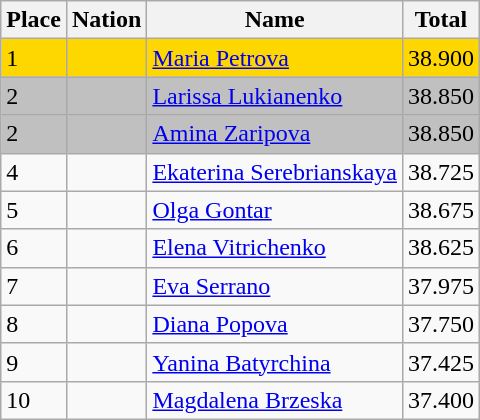<table class="wikitable">
<tr>
<th>Place</th>
<th>Nation</th>
<th>Name</th>
<th>Total</th>
</tr>
<tr bgcolor=gold>
<td>1</td>
<td></td>
<td><a href='#'>Maria Petrova</a></td>
<td>38.900</td>
</tr>
<tr bgcolor=silver>
<td>2</td>
<td></td>
<td><a href='#'>Larissa Lukianenko</a></td>
<td>38.850</td>
</tr>
<tr bgcolor=silver>
<td>2</td>
<td></td>
<td><a href='#'>Amina Zaripova</a></td>
<td>38.850</td>
</tr>
<tr>
<td>4</td>
<td></td>
<td><a href='#'>Ekaterina Serebrianskaya</a></td>
<td>38.725</td>
</tr>
<tr>
<td>5</td>
<td></td>
<td><a href='#'>Olga Gontar</a></td>
<td>38.675</td>
</tr>
<tr>
<td>6</td>
<td></td>
<td><a href='#'>Elena Vitrichenko</a></td>
<td>38.625</td>
</tr>
<tr>
<td>7</td>
<td></td>
<td><a href='#'>Eva Serrano</a></td>
<td>37.975</td>
</tr>
<tr>
<td>8</td>
<td></td>
<td><a href='#'>Diana Popova</a></td>
<td>37.750</td>
</tr>
<tr>
<td>9</td>
<td></td>
<td><a href='#'>Yanina Batyrchina</a></td>
<td>37.425</td>
</tr>
<tr>
<td>10</td>
<td></td>
<td><a href='#'>Magdalena Brzeska</a></td>
<td>37.400</td>
</tr>
</table>
